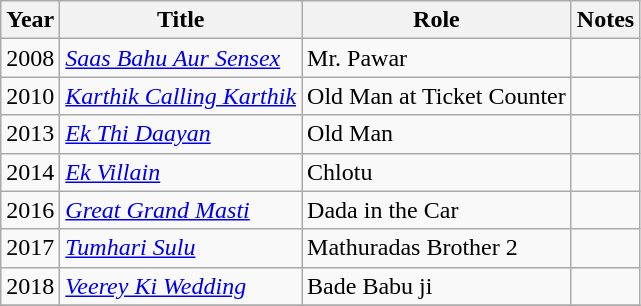<table class="wikitable sortable">
<tr>
<th>Year</th>
<th>Title</th>
<th>Role</th>
<th>Notes</th>
</tr>
<tr>
<td>2008</td>
<td><em><a href='#'>Saas Bahu Aur Sensex</a></em></td>
<td>Mr. Pawar</td>
<td></td>
</tr>
<tr>
<td>2010</td>
<td><em><a href='#'>Karthik Calling Karthik</a></em></td>
<td>Old Man at Ticket Counter</td>
<td></td>
</tr>
<tr>
<td>2013</td>
<td><em><a href='#'>Ek Thi Daayan</a></em></td>
<td>Old Man</td>
<td></td>
</tr>
<tr>
<td>2014</td>
<td><em><a href='#'>Ek Villain</a></em></td>
<td>Chlotu</td>
<td></td>
</tr>
<tr>
<td>2016</td>
<td><em><a href='#'>Great Grand Masti</a></em></td>
<td>Dada in the Car</td>
<td></td>
</tr>
<tr>
<td>2017</td>
<td><em><a href='#'>Tumhari Sulu</a></em></td>
<td>Mathuradas Brother 2</td>
<td></td>
</tr>
<tr>
<td>2018</td>
<td><em><a href='#'>Veerey Ki Wedding</a></em></td>
<td>Bade Babu ji</td>
<td></td>
</tr>
<tr>
</tr>
</table>
